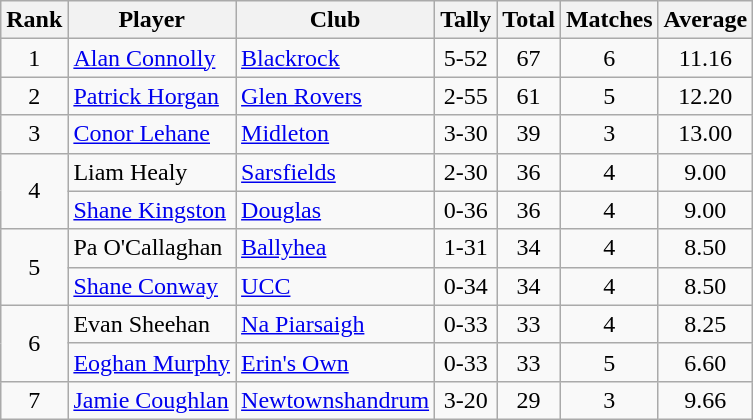<table class="wikitable">
<tr>
<th>Rank</th>
<th>Player</th>
<th>Club</th>
<th>Tally</th>
<th>Total</th>
<th>Matches</th>
<th>Average</th>
</tr>
<tr>
<td rowspan="1" style="text-align:center;">1</td>
<td><a href='#'>Alan Connolly</a></td>
<td><a href='#'>Blackrock</a></td>
<td align=center>5-52</td>
<td align=center>67</td>
<td align=center>6</td>
<td align=center>11.16</td>
</tr>
<tr>
<td rowspan="1" style="text-align:center;">2</td>
<td><a href='#'>Patrick Horgan</a></td>
<td><a href='#'>Glen Rovers</a></td>
<td align=center>2-55</td>
<td align=center>61</td>
<td align=center>5</td>
<td align=center>12.20</td>
</tr>
<tr>
<td rowspan="1" style="text-align:center;">3</td>
<td><a href='#'>Conor Lehane</a></td>
<td><a href='#'>Midleton</a></td>
<td align=center>3-30</td>
<td align=center>39</td>
<td align=center>3</td>
<td align=center>13.00</td>
</tr>
<tr>
<td rowspan="2" style="text-align:center;">4</td>
<td>Liam Healy</td>
<td><a href='#'>Sarsfields</a></td>
<td align=center>2-30</td>
<td align=center>36</td>
<td align=center>4</td>
<td align=center>9.00</td>
</tr>
<tr>
<td><a href='#'>Shane Kingston</a></td>
<td><a href='#'>Douglas</a></td>
<td align=center>0-36</td>
<td align=center>36</td>
<td align=center>4</td>
<td align=center>9.00</td>
</tr>
<tr>
<td rowspan="2" style="text-align:center;">5</td>
<td>Pa O'Callaghan</td>
<td><a href='#'>Ballyhea</a></td>
<td align=center>1-31</td>
<td align=center>34</td>
<td align=center>4</td>
<td align=center>8.50</td>
</tr>
<tr>
<td><a href='#'>Shane Conway</a></td>
<td><a href='#'>UCC</a></td>
<td align=center>0-34</td>
<td align=center>34</td>
<td align=center>4</td>
<td align=center>8.50</td>
</tr>
<tr>
<td rowspan="2" style="text-align:center;">6</td>
<td>Evan Sheehan</td>
<td><a href='#'>Na Piarsaigh</a></td>
<td align=center>0-33</td>
<td align=center>33</td>
<td align=center>4</td>
<td align=center>8.25</td>
</tr>
<tr>
<td><a href='#'>Eoghan Murphy</a></td>
<td><a href='#'>Erin's Own</a></td>
<td align=center>0-33</td>
<td align=center>33</td>
<td align=center>5</td>
<td align=center>6.60</td>
</tr>
<tr>
<td rowspan="1" style="text-align:center;">7</td>
<td><a href='#'>Jamie Coughlan</a></td>
<td><a href='#'>Newtownshandrum</a></td>
<td align=center>3-20</td>
<td align=center>29</td>
<td align=center>3</td>
<td align=center>9.66</td>
</tr>
</table>
